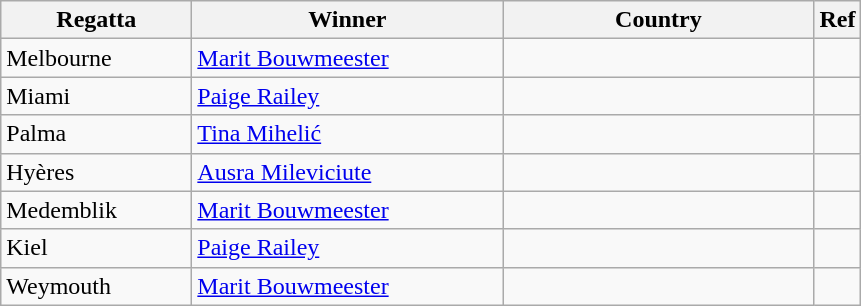<table class="wikitable">
<tr>
<th width=120>Regatta</th>
<th width=200px>Winner</th>
<th width=200px>Country</th>
<th>Ref</th>
</tr>
<tr>
<td>Melbourne</td>
<td><a href='#'>Marit Bouwmeester</a></td>
<td></td>
<td></td>
</tr>
<tr>
<td>Miami</td>
<td><a href='#'>Paige Railey</a></td>
<td></td>
<td></td>
</tr>
<tr>
<td>Palma</td>
<td><a href='#'>Tina Mihelić</a></td>
<td></td>
<td></td>
</tr>
<tr>
<td>Hyères</td>
<td><a href='#'>Ausra Mileviciute</a></td>
<td></td>
<td></td>
</tr>
<tr>
<td>Medemblik</td>
<td><a href='#'>Marit Bouwmeester</a></td>
<td></td>
<td></td>
</tr>
<tr>
<td>Kiel</td>
<td><a href='#'>Paige Railey</a></td>
<td></td>
<td></td>
</tr>
<tr>
<td>Weymouth</td>
<td><a href='#'>Marit Bouwmeester</a></td>
<td></td>
<td></td>
</tr>
</table>
